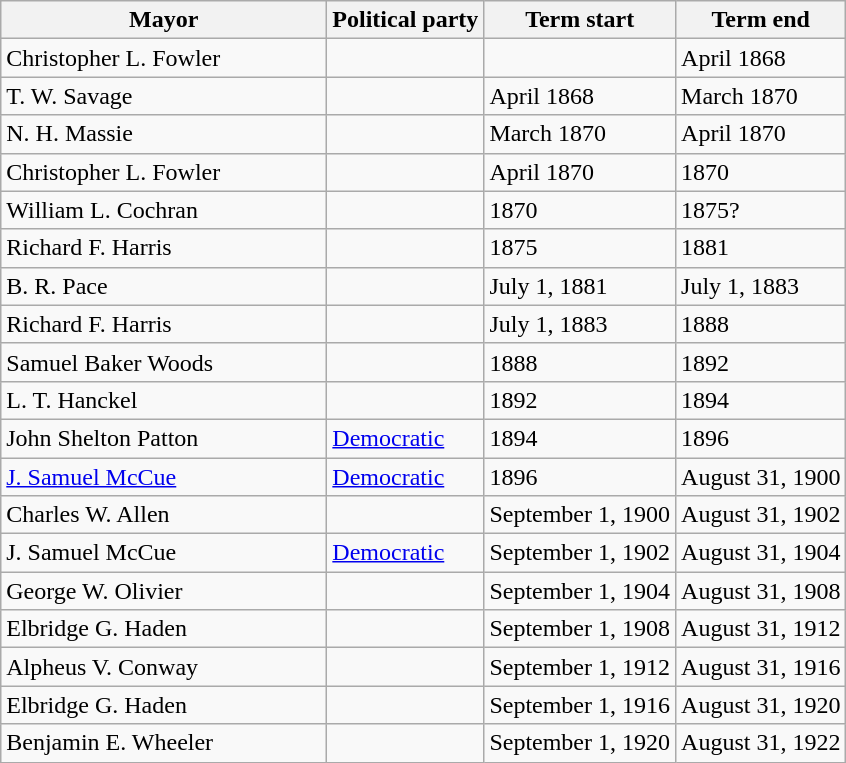<table class="wikitable">
<tr>
<th width="210px">Mayor</th>
<th>Political party</th>
<th>Term start</th>
<th>Term end</th>
</tr>
<tr>
<td>Christopher L. Fowler</td>
<td></td>
<td></td>
<td>April 1868</td>
</tr>
<tr>
<td>T. W. Savage</td>
<td></td>
<td>April 1868</td>
<td>March 1870</td>
</tr>
<tr>
<td>N. H. Massie</td>
<td></td>
<td>March 1870</td>
<td>April 1870</td>
</tr>
<tr>
<td>Christopher L. Fowler</td>
<td></td>
<td>April 1870</td>
<td>1870</td>
</tr>
<tr>
<td>William L. Cochran</td>
<td></td>
<td>1870</td>
<td>1875?</td>
</tr>
<tr>
<td>Richard F. Harris</td>
<td></td>
<td>1875</td>
<td>1881</td>
</tr>
<tr>
<td>B. R. Pace</td>
<td></td>
<td>July 1, 1881</td>
<td>July 1, 1883</td>
</tr>
<tr>
<td>Richard F. Harris</td>
<td></td>
<td>July 1, 1883</td>
<td>1888</td>
</tr>
<tr>
<td>Samuel Baker Woods</td>
<td></td>
<td>1888</td>
<td>1892</td>
</tr>
<tr>
<td>L. T. Hanckel</td>
<td></td>
<td>1892</td>
<td>1894</td>
</tr>
<tr>
<td>John Shelton Patton</td>
<td><a href='#'>Democratic</a></td>
<td>1894</td>
<td>1896</td>
</tr>
<tr>
<td><a href='#'>J. Samuel McCue</a></td>
<td><a href='#'>Democratic</a></td>
<td>1896</td>
<td>August 31, 1900</td>
</tr>
<tr>
<td>Charles W. Allen</td>
<td></td>
<td>September 1, 1900</td>
<td>August 31, 1902</td>
</tr>
<tr>
<td>J. Samuel McCue</td>
<td><a href='#'>Democratic</a></td>
<td>September 1, 1902</td>
<td>August 31, 1904</td>
</tr>
<tr>
<td>George W. Olivier</td>
<td></td>
<td>September 1, 1904</td>
<td>August 31, 1908</td>
</tr>
<tr>
<td>Elbridge G. Haden</td>
<td></td>
<td>September 1, 1908</td>
<td>August 31, 1912</td>
</tr>
<tr>
<td>Alpheus V. Conway</td>
<td></td>
<td>September 1, 1912</td>
<td>August 31, 1916</td>
</tr>
<tr>
<td>Elbridge G. Haden</td>
<td></td>
<td>September 1, 1916</td>
<td>August 31, 1920</td>
</tr>
<tr>
<td>Benjamin E. Wheeler</td>
<td></td>
<td>September 1, 1920</td>
<td>August 31, 1922</td>
</tr>
</table>
